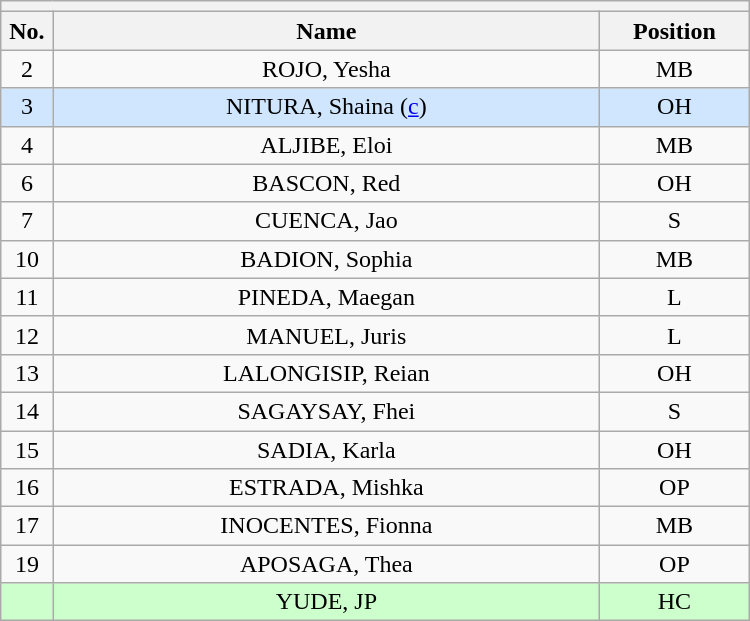<table class="wikitable mw-collapsible mw-collapsed" style="text-align:center; width:500px; border:none">
<tr>
<th style="text-align:center" colspan="3"></th>
</tr>
<tr>
<th style="width:7%">No.</th>
<th>Name</th>
<th style="width:20%">Position</th>
</tr>
<tr>
<td>2</td>
<td>ROJO, Yesha</td>
<td>MB</td>
</tr>
<tr bgcolor=#D0E6FF>
<td>3</td>
<td>NITURA, Shaina (<a href='#'>c</a>)</td>
<td>OH</td>
</tr>
<tr>
<td>4</td>
<td>ALJIBE, Eloi</td>
<td>MB</td>
</tr>
<tr>
<td>6</td>
<td>BASCON, Red</td>
<td>OH</td>
</tr>
<tr>
<td>7</td>
<td>CUENCA, Jao</td>
<td>S</td>
</tr>
<tr>
<td>10</td>
<td>BADION, Sophia</td>
<td>MB</td>
</tr>
<tr>
<td>11</td>
<td>PINEDA, Maegan</td>
<td>L</td>
</tr>
<tr>
<td>12</td>
<td>MANUEL, Juris</td>
<td>L</td>
</tr>
<tr>
<td>13</td>
<td>LALONGISIP, Reian</td>
<td>OH</td>
</tr>
<tr>
<td>14</td>
<td>SAGAYSAY, Fhei</td>
<td>S</td>
</tr>
<tr>
<td>15</td>
<td>SADIA, Karla</td>
<td>OH</td>
</tr>
<tr>
<td>16</td>
<td>ESTRADA, Mishka</td>
<td>OP</td>
</tr>
<tr>
<td>17</td>
<td>INOCENTES, Fionna</td>
<td>MB</td>
</tr>
<tr>
<td>19</td>
<td>APOSAGA, Thea</td>
<td>OP</td>
</tr>
<tr bgcolor=#CCFFCC>
<td></td>
<td>YUDE, JP</td>
<td>HC</td>
</tr>
</table>
